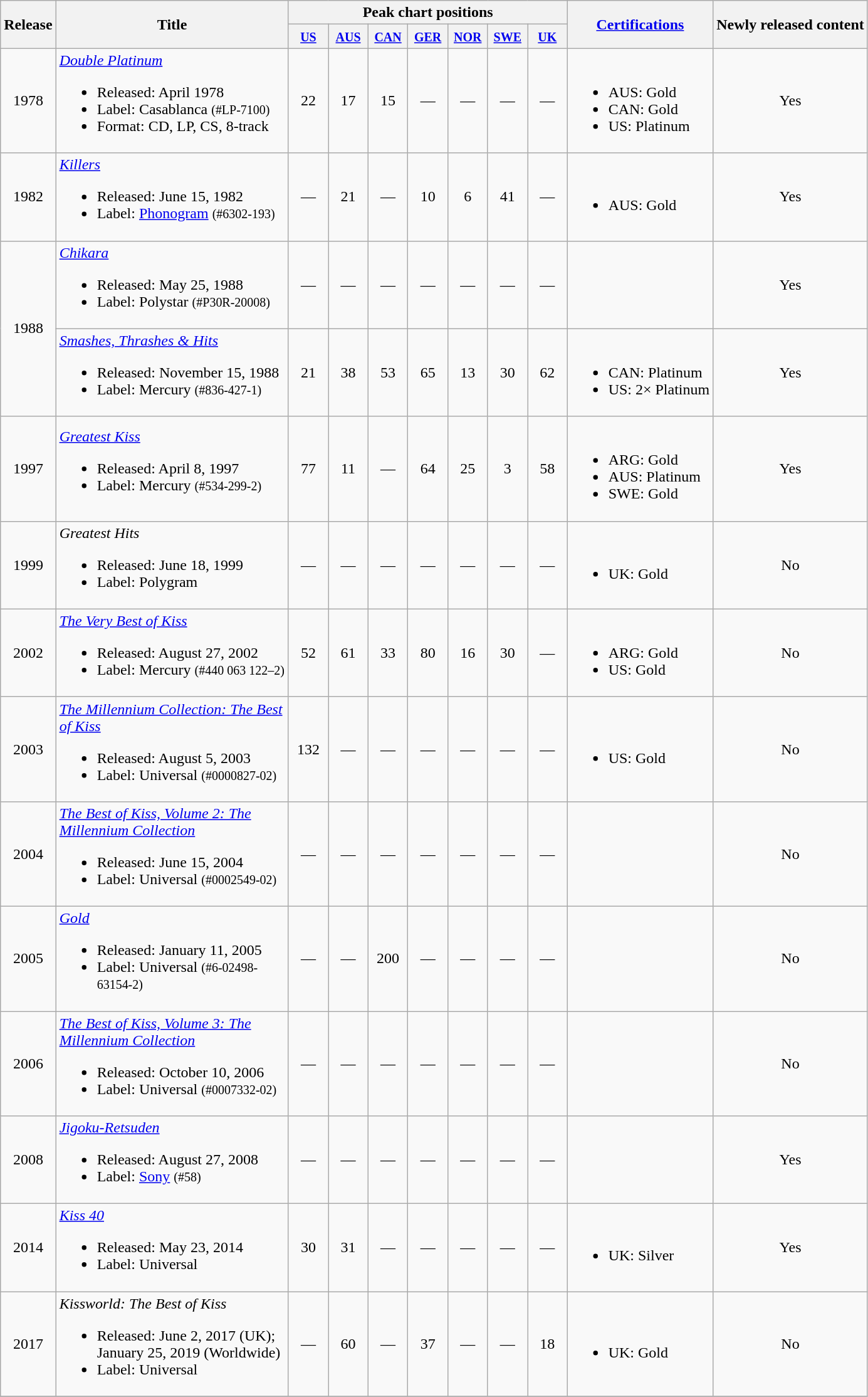<table class="wikitable" style="text-align: center">
<tr>
<th rowspan="2">Release</th>
<th rowspan="2" width="240">Title</th>
<th colspan="7">Peak chart positions</th>
<th rowspan="2"><a href='#'>Certifications</a></th>
<th rowspan="2">Newly released content</th>
</tr>
<tr>
<th style="width:35px;"><small><a href='#'>US</a></small><br></th>
<th style="width:35px;"><small><a href='#'>AUS</a></small><br></th>
<th style="width:35px;"><small><a href='#'>CAN</a></small><br></th>
<th style="width:35px;"><small><a href='#'>GER</a></small><br></th>
<th style="width:35px;"><small><a href='#'>NOR</a></small><br></th>
<th style="width:35px;"><small><a href='#'>SWE</a></small><br></th>
<th style="width:35px;"><small><a href='#'>UK</a></small><br></th>
</tr>
<tr>
<td>1978</td>
<td align="left"><em><a href='#'>Double Platinum</a></em><br><ul><li>Released: April 1978</li><li>Label: Casablanca <small>(#LP-7100)</small></li><li>Format: CD, LP, CS, 8-track</li></ul></td>
<td>22</td>
<td>17</td>
<td>15</td>
<td>—</td>
<td>—</td>
<td>—</td>
<td>—</td>
<td align="left"><br><ul><li>AUS: Gold</li><li>CAN: Gold</li><li>US: Platinum</li></ul></td>
<td>Yes</td>
</tr>
<tr>
<td>1982</td>
<td align="left"><em><a href='#'>Killers</a></em><br><ul><li>Released: June 15, 1982</li><li>Label: <a href='#'>Phonogram</a> <small>(#6302-193)</small></li></ul></td>
<td>—</td>
<td>21</td>
<td>—</td>
<td>10</td>
<td>6</td>
<td>41</td>
<td>—</td>
<td align="left"><br><ul><li>AUS: Gold</li></ul></td>
<td>Yes</td>
</tr>
<tr>
<td rowspan="2">1988</td>
<td align="left"><em><a href='#'>Chikara</a></em><br><ul><li>Released: May 25, 1988</li><li>Label: Polystar <small>(#P30R-20008)</small></li></ul></td>
<td>—</td>
<td>—</td>
<td>—</td>
<td>—</td>
<td>—</td>
<td>—</td>
<td>—</td>
<td align="left"></td>
<td>Yes</td>
</tr>
<tr>
<td align="left"><em><a href='#'>Smashes, Thrashes & Hits</a></em><br><ul><li>Released: November 15, 1988</li><li>Label: Mercury <small>(#836-427-1)</small></li></ul></td>
<td>21</td>
<td>38</td>
<td>53</td>
<td>65</td>
<td>13</td>
<td>30</td>
<td>62</td>
<td align="left"><br><ul><li>CAN: Platinum</li><li>US: 2× Platinum</li></ul></td>
<td>Yes</td>
</tr>
<tr>
<td>1997</td>
<td align="left"><em><a href='#'>Greatest Kiss</a></em><br><ul><li>Released: April 8, 1997</li><li>Label: Mercury <small>(#534-299-2)</small></li></ul></td>
<td>77</td>
<td>11</td>
<td>—</td>
<td>64</td>
<td>25</td>
<td>3</td>
<td>58</td>
<td align="left"><br><ul><li>ARG: Gold</li><li>AUS: Platinum</li><li>SWE: Gold</li></ul></td>
<td>Yes</td>
</tr>
<tr>
<td>1999</td>
<td align="left"><em>Greatest Hits</em><br><ul><li>Released: June 18, 1999</li><li>Label: Polygram</li></ul></td>
<td>—</td>
<td>—</td>
<td>—</td>
<td>—</td>
<td>—</td>
<td>—</td>
<td>—</td>
<td align="left"><br><ul><li>UK: Gold</li></ul></td>
<td>No</td>
</tr>
<tr>
<td>2002</td>
<td align="left"><em><a href='#'>The Very Best of Kiss</a></em><br><ul><li>Released: August 27, 2002</li><li>Label: Mercury <small>(#440 063 122–2)</small></li></ul></td>
<td>52</td>
<td>61</td>
<td>33</td>
<td>80</td>
<td>16</td>
<td>30</td>
<td>—</td>
<td align="left"><br><ul><li>ARG: Gold</li><li>US: Gold</li></ul></td>
<td>No</td>
</tr>
<tr>
<td>2003</td>
<td align="left"><em><a href='#'>The Millennium Collection: The Best of Kiss</a></em><br><ul><li>Released: August 5, 2003</li><li>Label: Universal <small>(#0000827-02)</small></li></ul></td>
<td>132</td>
<td>—</td>
<td>—</td>
<td>—</td>
<td>—</td>
<td>—</td>
<td>—</td>
<td align="left"><br><ul><li>US: Gold</li></ul></td>
<td>No</td>
</tr>
<tr>
<td>2004</td>
<td align="left"><em><a href='#'>The Best of Kiss, Volume 2: The Millennium Collection</a></em><br><ul><li>Released: June 15, 2004</li><li>Label: Universal <small>(#0002549-02)</small></li></ul></td>
<td>—</td>
<td>—</td>
<td>—</td>
<td>—</td>
<td>—</td>
<td>—</td>
<td>—</td>
<td align="left"></td>
<td>No</td>
</tr>
<tr>
<td>2005</td>
<td align="left"><em><a href='#'>Gold</a></em><br><ul><li>Released: January 11, 2005</li><li>Label: Universal <small>(#6-02498-63154-2)</small></li></ul></td>
<td>—</td>
<td>—</td>
<td>200</td>
<td>—</td>
<td>—</td>
<td>—</td>
<td>—</td>
<td align="left"></td>
<td>No</td>
</tr>
<tr>
<td>2006</td>
<td align="left"><em><a href='#'>The Best of Kiss, Volume 3: The Millennium Collection</a></em><br><ul><li>Released: October 10, 2006</li><li>Label: Universal <small>(#0007332-02)</small></li></ul></td>
<td>—</td>
<td>—</td>
<td>—</td>
<td>—</td>
<td>—</td>
<td>—</td>
<td>—</td>
<td align="left"></td>
<td>No</td>
</tr>
<tr>
<td>2008</td>
<td align="left"><em><a href='#'>Jigoku-Retsuden</a></em><br><ul><li>Released: August 27, 2008</li><li>Label: <a href='#'>Sony</a> <small>(#58)</small></li></ul></td>
<td>—</td>
<td>—</td>
<td>—</td>
<td>—</td>
<td>—</td>
<td>—</td>
<td>—</td>
<td align="left"></td>
<td>Yes</td>
</tr>
<tr>
<td>2014</td>
<td align="left"><em><a href='#'>Kiss 40</a></em><br><ul><li>Released: May 23, 2014</li><li>Label: Universal</li></ul></td>
<td>30</td>
<td>31</td>
<td>—</td>
<td>—</td>
<td>—</td>
<td>—</td>
<td>—</td>
<td align="left"><br><ul><li>UK: Silver</li></ul></td>
<td>Yes</td>
</tr>
<tr>
<td>2017</td>
<td align="left"><em>Kissworld: The Best of Kiss</em><br><ul><li>Released: June 2, 2017 (UK); January 25, 2019 (Worldwide)</li><li>Label: Universal</li></ul></td>
<td>—</td>
<td>60</td>
<td>—</td>
<td>37</td>
<td>—</td>
<td>—</td>
<td>18</td>
<td align="left"><br><ul><li>UK: Gold</li></ul></td>
<td>No</td>
</tr>
<tr>
</tr>
</table>
